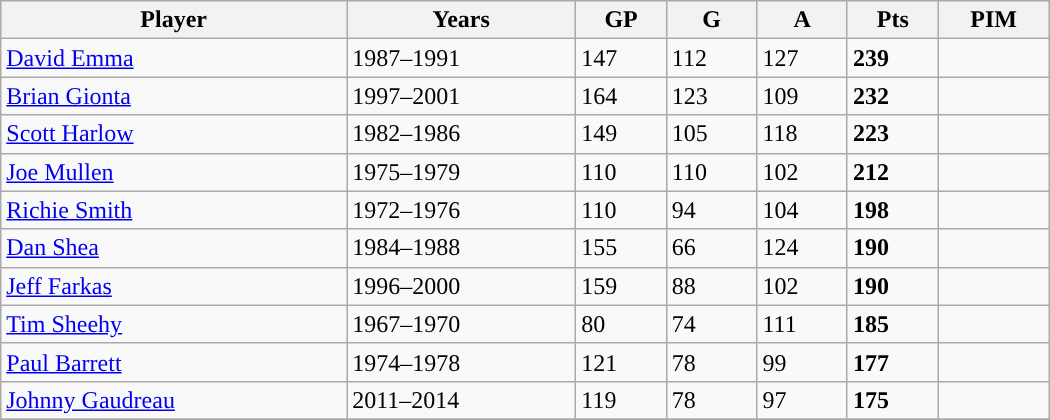<table class="wikitable sortable" width ="700">
<tr>
<th>Player</th>
<th>Years</th>
<th>GP</th>
<th>G</th>
<th>A</th>
<th>Pts</th>
<th>PIM</th>
</tr>
<tr>
<td><a href='#'>David Emma</a></td>
<td>1987–1991</td>
<td>147</td>
<td>112</td>
<td>127</td>
<td><strong>239</strong></td>
<td></td>
</tr>
<tr>
<td><a href='#'>Brian Gionta</a></td>
<td>1997–2001</td>
<td>164</td>
<td>123</td>
<td>109</td>
<td><strong>232</strong></td>
<td></td>
</tr>
<tr>
<td><a href='#'>Scott Harlow</a></td>
<td>1982–1986</td>
<td>149</td>
<td>105</td>
<td>118</td>
<td><strong>223</strong></td>
<td></td>
</tr>
<tr>
<td><a href='#'>Joe Mullen</a></td>
<td>1975–1979</td>
<td>110</td>
<td>110</td>
<td>102</td>
<td><strong>212</strong></td>
<td></td>
</tr>
<tr>
<td><a href='#'>Richie Smith</a></td>
<td>1972–1976</td>
<td>110</td>
<td>94</td>
<td>104</td>
<td><strong>198</strong></td>
<td></td>
</tr>
<tr>
<td><a href='#'>Dan Shea</a></td>
<td>1984–1988</td>
<td>155</td>
<td>66</td>
<td>124</td>
<td><strong>190</strong></td>
<td></td>
</tr>
<tr>
<td><a href='#'>Jeff Farkas</a></td>
<td>1996–2000</td>
<td>159</td>
<td>88</td>
<td>102</td>
<td><strong>190</strong></td>
<td></td>
</tr>
<tr>
<td><a href='#'>Tim Sheehy</a></td>
<td>1967–1970</td>
<td>80</td>
<td>74</td>
<td>111</td>
<td><strong>185</strong></td>
<td></td>
</tr>
<tr>
<td><a href='#'>Paul Barrett</a></td>
<td>1974–1978</td>
<td>121</td>
<td>78</td>
<td>99</td>
<td><strong>177</strong></td>
<td></td>
</tr>
<tr>
<td><a href='#'>Johnny Gaudreau</a></td>
<td>2011–2014</td>
<td>119</td>
<td>78</td>
<td>97</td>
<td><strong>175</strong></td>
<td></td>
</tr>
<tr>
</tr>
</table>
